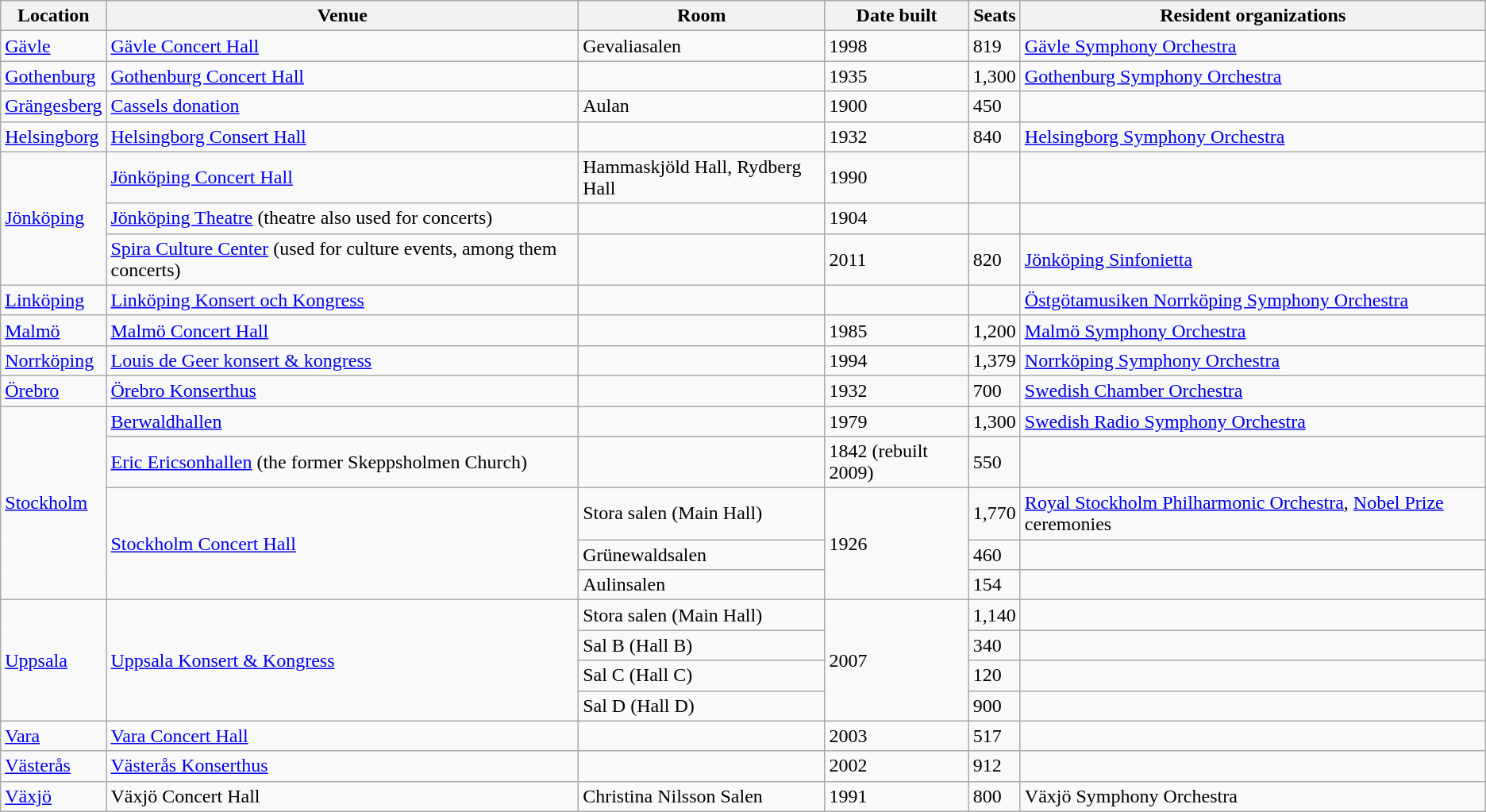<table class="wikitable">
<tr>
<th>Location</th>
<th>Venue</th>
<th>Room</th>
<th>Date built</th>
<th>Seats</th>
<th>Resident organizations</th>
</tr>
<tr>
<td><a href='#'>Gävle</a></td>
<td><a href='#'>Gävle Concert Hall</a></td>
<td>Gevaliasalen</td>
<td>1998</td>
<td>819</td>
<td><a href='#'>Gävle Symphony Orchestra</a></td>
</tr>
<tr>
<td><a href='#'>Gothenburg</a></td>
<td><a href='#'>Gothenburg Concert Hall</a></td>
<td></td>
<td>1935</td>
<td>1,300</td>
<td><a href='#'>Gothenburg Symphony Orchestra</a></td>
</tr>
<tr>
<td><a href='#'>Grängesberg</a></td>
<td><a href='#'>Cassels donation</a></td>
<td>Aulan</td>
<td>1900</td>
<td>450</td>
<td></td>
</tr>
<tr>
<td><a href='#'>Helsingborg</a></td>
<td><a href='#'>Helsingborg Consert Hall</a></td>
<td></td>
<td>1932</td>
<td>840</td>
<td><a href='#'>Helsingborg Symphony Orchestra</a></td>
</tr>
<tr>
<td rowspan=3><a href='#'>Jönköping</a></td>
<td><a href='#'>Jönköping Concert Hall</a></td>
<td>Hammaskjöld Hall, Rydberg Hall</td>
<td>1990</td>
<td></td>
<td></td>
</tr>
<tr>
<td><a href='#'>Jönköping Theatre</a> (theatre also used for concerts)</td>
<td></td>
<td>1904</td>
<td></td>
</tr>
<tr>
<td><a href='#'>Spira Culture Center</a> (used for culture events, among them concerts)</td>
<td></td>
<td>2011</td>
<td>820</td>
<td><a href='#'>Jönköping Sinfonietta</a></td>
</tr>
<tr>
<td><a href='#'>Linköping</a></td>
<td><a href='#'>Linköping Konsert och Kongress</a></td>
<td></td>
<td></td>
<td></td>
<td><a href='#'>Östgötamusiken Norrköping Symphony Orchestra</a></td>
</tr>
<tr>
<td><a href='#'>Malmö</a></td>
<td><a href='#'>Malmö Concert Hall</a></td>
<td></td>
<td>1985</td>
<td>1,200</td>
<td><a href='#'>Malmö Symphony Orchestra</a></td>
</tr>
<tr>
<td><a href='#'>Norrköping</a></td>
<td><a href='#'>Louis de Geer konsert & kongress</a></td>
<td></td>
<td>1994</td>
<td>1,379</td>
<td><a href='#'>Norrköping Symphony Orchestra</a></td>
</tr>
<tr>
<td><a href='#'>Örebro</a></td>
<td><a href='#'>Örebro Konserthus</a></td>
<td></td>
<td>1932</td>
<td>700</td>
<td><a href='#'>Swedish Chamber Orchestra</a></td>
</tr>
<tr>
<td rowspan=5><a href='#'>Stockholm</a></td>
<td><a href='#'>Berwaldhallen</a></td>
<td></td>
<td>1979</td>
<td>1,300</td>
<td><a href='#'>Swedish Radio Symphony Orchestra</a></td>
</tr>
<tr>
<td><a href='#'>Eric Ericsonhallen</a> (the former Skeppsholmen Church)</td>
<td></td>
<td>1842 (rebuilt 2009)</td>
<td>550</td>
<td></td>
</tr>
<tr>
<td rowspan=3><a href='#'>Stockholm Concert Hall</a></td>
<td>Stora salen (Main Hall)</td>
<td rowspan=3>1926</td>
<td>1,770</td>
<td><a href='#'>Royal Stockholm Philharmonic Orchestra</a>, <a href='#'>Nobel Prize</a> ceremonies</td>
</tr>
<tr>
<td>Grünewaldsalen</td>
<td>460</td>
<td></td>
</tr>
<tr>
<td>Aulinsalen</td>
<td>154</td>
<td></td>
</tr>
<tr>
<td rowspan=4><a href='#'>Uppsala</a></td>
<td rowspan=4><a href='#'>Uppsala Konsert & Kongress</a></td>
<td>Stora salen (Main Hall)</td>
<td rowspan=4>2007</td>
<td>1,140</td>
<td></td>
</tr>
<tr>
<td>Sal B (Hall B)</td>
<td>340</td>
<td></td>
</tr>
<tr>
<td>Sal C (Hall C)</td>
<td>120</td>
<td></td>
</tr>
<tr>
<td>Sal D (Hall D)</td>
<td>900</td>
<td></td>
</tr>
<tr>
<td><a href='#'>Vara</a></td>
<td><a href='#'>Vara Concert Hall</a></td>
<td></td>
<td>2003</td>
<td>517</td>
<td></td>
</tr>
<tr>
<td><a href='#'>Västerås</a></td>
<td><a href='#'>Västerås Konserthus</a></td>
<td></td>
<td>2002</td>
<td>912</td>
<td></td>
</tr>
<tr>
<td rowspan=1><a href='#'>Växjö</a></td>
<td>Växjö Concert Hall</td>
<td>Christina Nilsson Salen</td>
<td>1991</td>
<td>800</td>
<td>Växjö Symphony Orchestra</td>
</tr>
</table>
